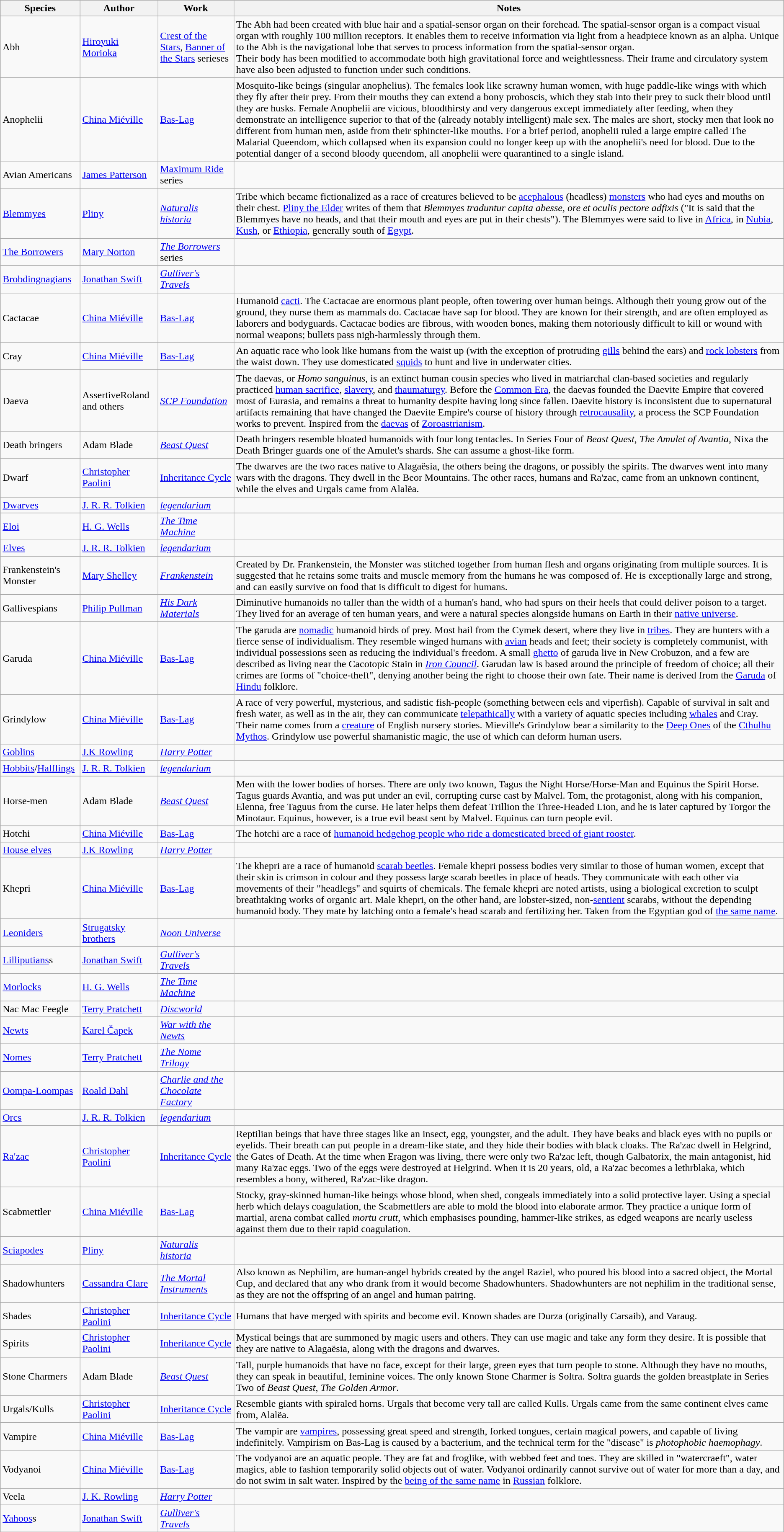<table class="wikitable sortable">
<tr>
<th>Species</th>
<th>Author</th>
<th>Work</th>
<th>Notes</th>
</tr>
<tr>
<td>Abh</td>
<td><a href='#'>Hiroyuki Morioka</a></td>
<td><a href='#'>Crest of the Stars</a>, <a href='#'>Banner of the Stars</a> serieses</td>
<td>The Abh had been created with blue hair and a spatial-sensor organ on their forehead. The spatial-sensor organ is a compact visual organ with roughly 100 million receptors. It enables them to receive information via light from a headpiece known as an alpha. Unique to the Abh is the navigational lobe that serves to process information from the spatial-sensor organ.<br>Their body has been modified to accommodate both high gravitational force and weightlessness. Their frame and circulatory system have also been adjusted to function under such conditions.</td>
</tr>
<tr>
<td>Anophelii</td>
<td><a href='#'>China Miéville</a></td>
<td><a href='#'>Bas-Lag</a></td>
<td>Mosquito-like beings (singular anophelius). The females look like scrawny human women, with huge paddle-like wings with which they fly after their prey. From their mouths they can extend a bony proboscis, which they stab into their prey to suck their blood until they are husks. Female Anophelii are vicious, bloodthirsty and very dangerous except immediately after feeding, when they demonstrate an intelligence superior to that of the (already notably intelligent) male sex. The males are short, stocky men that look no different from human men, aside from their sphincter-like mouths. For a brief period, anophelii ruled a large empire called The Malarial Queendom, which collapsed when its expansion could no longer keep up with the anophelii's need for blood. Due to the potential danger of a second bloody queendom, all anophelii were quarantined to a single island.</td>
</tr>
<tr>
<td>Avian Americans</td>
<td><a href='#'>James Patterson</a></td>
<td><a href='#'>Maximum Ride</a> series</td>
<td></td>
</tr>
<tr>
<td><a href='#'>Blemmyes</a></td>
<td><a href='#'>Pliny</a></td>
<td><em><a href='#'>Naturalis historia</a></em></td>
<td>Tribe which became fictionalized as a race of creatures believed to be <a href='#'>acephalous</a> (headless) <a href='#'>monsters</a> who had eyes and mouths on their chest. <a href='#'>Pliny the Elder</a> writes of them that <em>Blemmyes traduntur capita abesse, ore et oculis pectore adfixis</em> ("It is said that the Blemmyes have no heads, and that their mouth and eyes are put in their chests"). The Blemmyes were said to live in <a href='#'>Africa</a>, in <a href='#'>Nubia</a>, <a href='#'>Kush</a>, or <a href='#'>Ethiopia</a>, generally south of <a href='#'>Egypt</a>.</td>
</tr>
<tr>
<td><a href='#'>The Borrowers</a></td>
<td><a href='#'>Mary Norton</a></td>
<td><em><a href='#'>The Borrowers</a></em> series</td>
<td></td>
</tr>
<tr>
<td><a href='#'>Brobdingnagians</a></td>
<td><a href='#'>Jonathan Swift</a></td>
<td><em><a href='#'>Gulliver's Travels</a></em></td>
<td></td>
</tr>
<tr>
<td>Cactacae</td>
<td><a href='#'>China Miéville</a></td>
<td><a href='#'>Bas-Lag</a></td>
<td>Humanoid <a href='#'>cacti</a>. The Cactacae are enormous plant people, often towering over human beings. Although their young grow out of the ground, they nurse them as mammals do. Cactacae have sap for blood. They are known for their strength, and are often employed as laborers and bodyguards. Cactacae bodies are fibrous, with wooden bones, making them notoriously difficult to kill or wound with normal weapons; bullets pass nigh-harmlessly through them.</td>
</tr>
<tr>
<td>Cray</td>
<td><a href='#'>China Miéville</a></td>
<td><a href='#'>Bas-Lag</a></td>
<td>An aquatic race who look like humans from the waist up (with the exception of protruding <a href='#'>gills</a> behind the ears) and <a href='#'>rock lobsters</a> from the waist down. They use domesticated <a href='#'>squids</a> to hunt and live in underwater cities.</td>
</tr>
<tr>
<td>Daeva</td>
<td>AssertiveRoland and others</td>
<td><em><a href='#'>SCP Foundation</a></em></td>
<td>The daevas, or <em>Homo sanguinus</em>, is an extinct human cousin species who lived in matriarchal clan-based societies and regularly practiced <a href='#'>human sacrifice</a>, <a href='#'>slavery</a>, and <a href='#'>thaumaturgy</a>. Before the <a href='#'>Common Era</a>, the daevas founded the Daevite Empire that covered most of Eurasia, and remains a threat to humanity despite having long since fallen. Daevite history is inconsistent due to supernatural artifacts remaining that have changed the Daevite Empire's course of history through <a href='#'>retrocausality</a>, a process the SCP Foundation works to prevent. Inspired from the <a href='#'>daevas</a> of <a href='#'>Zoroastrianism</a>.</td>
</tr>
<tr>
<td>Death bringers</td>
<td>Adam Blade</td>
<td><em><a href='#'>Beast Quest</a></em></td>
<td>Death bringers resemble bloated humanoids with four long tentacles. In Series Four of <em>Beast Quest</em>, <em>The Amulet of Avantia</em>, Nixa the Death Bringer guards one of the Amulet's shards. She can assume a ghost-like form.</td>
</tr>
<tr>
<td>Dwarf</td>
<td><a href='#'>Christopher Paolini</a></td>
<td><a href='#'>Inheritance Cycle</a></td>
<td>The dwarves are the two races native to Alagaësia, the others being the dragons, or possibly the spirits. The dwarves went into many wars with the dragons. They dwell in the Beor Mountains. The other races, humans and Ra'zac, came from an unknown continent, while the elves and Urgals came from Alalëa.</td>
</tr>
<tr>
<td><a href='#'>Dwarves</a></td>
<td><a href='#'>J. R. R. Tolkien</a></td>
<td><em><a href='#'>legendarium</a></em></td>
<td></td>
</tr>
<tr>
<td><a href='#'>Eloi</a></td>
<td><a href='#'>H. G. Wells</a></td>
<td><em><a href='#'>The Time Machine</a></em></td>
<td></td>
</tr>
<tr>
<td><a href='#'>Elves</a></td>
<td><a href='#'>J. R. R. Tolkien</a></td>
<td><em><a href='#'>legendarium</a></em></td>
<td></td>
</tr>
<tr>
<td>Frankenstein's Monster</td>
<td><a href='#'>Mary Shelley</a></td>
<td><em><a href='#'>Frankenstein</a></em></td>
<td>Created by Dr. Frankenstein, the Monster was stitched together from human flesh and organs originating from multiple sources. It is suggested that he retains some traits and muscle memory from the humans he was composed of. He is exceptionally large and strong, and can easily survive on food that is difficult to digest for humans.</td>
</tr>
<tr>
<td>Gallivespians</td>
<td><a href='#'>Philip Pullman</a></td>
<td><em><a href='#'>His Dark Materials</a></em></td>
<td>Diminutive humanoids no taller than the width of a human's hand, who had spurs on their heels that could deliver poison to a target. They lived for an average of ten human years, and were a natural species alongside humans on Earth in their <a href='#'>native universe</a>.</td>
</tr>
<tr>
<td>Garuda</td>
<td><a href='#'>China Miéville</a></td>
<td><a href='#'>Bas-Lag</a></td>
<td>The garuda are <a href='#'>nomadic</a> humanoid birds of prey. Most hail from the Cymek desert, where they live in <a href='#'>tribes</a>. They are hunters with a fierce sense of individualism. They resemble winged humans with <a href='#'>avian</a> heads and feet; their society is completely communist, with individual possessions seen as reducing the individual's freedom. A small <a href='#'>ghetto</a> of garuda live in New Crobuzon, and a few are described as living near the Cacotopic Stain in <em><a href='#'>Iron Council</a></em>. Garudan law is based around the principle of freedom of choice; all their crimes are forms of "choice-theft", denying another being the right to choose their own fate. Their name is derived from the <a href='#'>Garuda</a> of <a href='#'>Hindu</a> folklore.</td>
</tr>
<tr>
<td>Grindylow</td>
<td><a href='#'>China Miéville</a></td>
<td><a href='#'>Bas-Lag</a></td>
<td>A race of very powerful, mysterious, and sadistic fish-people (something between eels and viperfish). Capable of survival in salt and fresh water, as well as in the air, they can communicate <a href='#'>telepathically</a> with a variety of aquatic species including <a href='#'>whales</a> and Cray. Their name comes from a <a href='#'>creature</a> of English nursery stories. Mieville's Grindylow bear a similarity to the <a href='#'>Deep Ones</a> of the <a href='#'>Cthulhu Mythos</a>. Grindylow use powerful shamanistic magic, the use of which can deform human users.</td>
</tr>
<tr>
<td><a href='#'>Goblins</a></td>
<td><a href='#'>J.K Rowling</a></td>
<td><em><a href='#'>Harry Potter</a></em></td>
<td></td>
</tr>
<tr>
<td><a href='#'>Hobbits</a>/<a href='#'>Halflings</a></td>
<td><a href='#'>J. R. R. Tolkien</a></td>
<td><em><a href='#'>legendarium</a></em></td>
<td></td>
</tr>
<tr>
<td>Horse-men</td>
<td>Adam Blade</td>
<td><em><a href='#'>Beast Quest</a></em></td>
<td>Men with the lower bodies of horses. There are only two known, Tagus the Night Horse/Horse-Man and Equinus the Spirit Horse. Tagus guards Avantia, and was put under an evil, corrupting curse cast by Malvel. Tom, the protagonist, along with his companion, Elenna, free Taguus from the curse. He later helps them defeat Trillion the Three-Headed Lion, and he is later captured by Torgor the Minotaur. Equinus, however, is a true evil beast sent by Malvel. Equinus can turn people evil.</td>
</tr>
<tr>
<td>Hotchi</td>
<td><a href='#'>China Miéville</a></td>
<td><a href='#'>Bas-Lag</a></td>
<td>The hotchi are a race of <a href='#'>humanoid hedgehog people who ride a domesticated breed of giant rooster</a>.</td>
</tr>
<tr>
<td><a href='#'>House elves</a></td>
<td><a href='#'>J.K Rowling</a></td>
<td><em><a href='#'>Harry Potter</a></em></td>
<td></td>
</tr>
<tr>
<td>Khepri</td>
<td><a href='#'>China Miéville</a></td>
<td><a href='#'>Bas-Lag</a></td>
<td>The khepri are a race of humanoid <a href='#'>scarab beetles</a>. Female khepri possess bodies very similar to those of human women, except that their skin is crimson in colour and they possess large scarab beetles in place of heads. They communicate with each other via movements of their "headlegs" and squirts of chemicals. The female khepri are noted artists, using a biological excretion to sculpt breathtaking works of organic art. Male khepri, on the other hand, are lobster-sized, non-<a href='#'>sentient</a> scarabs, without the depending humanoid body. They mate by latching onto a female's head scarab and fertilizing her. Taken from the Egyptian god of <a href='#'>the same name</a>.</td>
</tr>
<tr>
<td><a href='#'>Leoniders</a></td>
<td><a href='#'>Strugatsky brothers</a></td>
<td><em><a href='#'>Noon Universe</a></em></td>
<td></td>
</tr>
<tr>
<td><a href='#'>Lilliputians</a>s</td>
<td><a href='#'>Jonathan Swift</a></td>
<td><em><a href='#'>Gulliver's Travels</a></em></td>
<td></td>
</tr>
<tr>
<td><a href='#'>Morlocks</a></td>
<td><a href='#'>H. G. Wells</a></td>
<td><em><a href='#'>The Time Machine</a></em></td>
<td></td>
</tr>
<tr>
<td>Nac Mac Feegle</td>
<td><a href='#'>Terry Pratchett</a></td>
<td><em><a href='#'>Discworld</a></em></td>
<td></td>
</tr>
<tr>
<td><a href='#'>Newts</a></td>
<td><a href='#'>Karel Čapek</a></td>
<td><em><a href='#'>War with the Newts</a></em></td>
<td></td>
</tr>
<tr>
<td><a href='#'>Nomes</a></td>
<td><a href='#'>Terry Pratchett</a></td>
<td><em><a href='#'>The Nome Trilogy</a></em></td>
<td></td>
</tr>
<tr>
<td><a href='#'>Oompa-Loompas</a></td>
<td><a href='#'>Roald Dahl</a></td>
<td><em><a href='#'>Charlie and the Chocolate Factory</a></em></td>
<td></td>
</tr>
<tr>
<td><a href='#'>Orcs</a></td>
<td><a href='#'>J. R. R. Tolkien</a></td>
<td><em><a href='#'>legendarium</a></em></td>
<td></td>
</tr>
<tr>
<td><a href='#'>Ra'zac</a></td>
<td><a href='#'>Christopher Paolini</a></td>
<td><a href='#'>Inheritance Cycle</a></td>
<td>Reptilian beings that have three stages like an insect, egg, youngster, and the adult. They have beaks and black eyes with no pupils or eyelids. Their breath can put people in a dream-like state, and they hide their bodies with black cloaks. The Ra'zac dwell in Helgrind, the Gates of Death. At the time when Eragon was living, there were only two Ra'zac left, though Galbatorix, the main antagonist, hid many Ra'zac eggs. Two of the eggs were destroyed at Helgrind. When it is 20 years, old, a Ra'zac becomes a lethrblaka, which resembles a bony, withered, Ra'zac-like dragon.</td>
</tr>
<tr>
<td>Scabmettler</td>
<td><a href='#'>China Miéville</a></td>
<td><a href='#'>Bas-Lag</a></td>
<td>Stocky, gray-skinned human-like beings whose blood, when shed, congeals immediately into a solid protective layer. Using a special herb which delays coagulation, the Scabmettlers are able to mold the blood into elaborate armor. They practice a unique form of martial, arena combat called <em>mortu crutt</em>, which emphasises pounding, hammer-like strikes, as edged weapons are nearly useless against them due to their rapid coagulation.</td>
</tr>
<tr>
<td><a href='#'>Sciapodes</a></td>
<td><a href='#'>Pliny</a></td>
<td><em><a href='#'>Naturalis historia</a></em></td>
<td></td>
</tr>
<tr>
<td>Shadowhunters</td>
<td><a href='#'>Cassandra Clare</a></td>
<td><em><a href='#'>The Mortal Instruments</a></em></td>
<td>Also known as Nephilim, are human-angel hybrids created by the angel Raziel, who poured his blood into a sacred object, the Mortal Cup, and declared that any who drank from it would become Shadowhunters. Shadowhunters are not nephilim in the traditional sense, as they are not the offspring of an angel and human pairing.</td>
</tr>
<tr>
<td>Shades</td>
<td><a href='#'>Christopher Paolini</a></td>
<td><a href='#'>Inheritance Cycle</a></td>
<td>Humans that have merged with spirits and become evil. Known shades are Durza (originally Carsaib), and Varaug.</td>
</tr>
<tr>
<td>Spirits</td>
<td><a href='#'>Christopher Paolini</a></td>
<td><a href='#'>Inheritance Cycle</a></td>
<td>Mystical beings that are summoned by magic users and others. They can use magic and take any form they desire. It is possible that they are native to Alagaësia, along with the dragons and dwarves.</td>
</tr>
<tr>
<td>Stone Charmers</td>
<td>Adam Blade</td>
<td><em><a href='#'>Beast Quest</a></em></td>
<td>Tall, purple humanoids that have no face, except for their large, green eyes that turn people to stone. Although they have no mouths, they can speak in beautiful, feminine voices. The only known Stone Charmer is Soltra. Soltra guards the golden breastplate in Series Two of <em>Beast Quest</em>, <em>The Golden Armor</em>.</td>
</tr>
<tr>
<td>Urgals/Kulls</td>
<td><a href='#'>Christopher Paolini</a></td>
<td><a href='#'>Inheritance Cycle</a></td>
<td>Resemble giants with spiraled horns. Urgals that become very tall are called Kulls. Urgals came from the same continent elves came from, Alalëa.</td>
</tr>
<tr>
<td>Vampire</td>
<td><a href='#'>China Miéville</a></td>
<td><a href='#'>Bas-Lag</a></td>
<td>The vampir are <a href='#'>vampires</a>, possessing great speed and strength, forked tongues, certain magical powers, and capable of living indefinitely. Vampirism on Bas-Lag is caused by a bacterium, and the technical term for the "disease" is <em>photophobic haemophagy</em>.</td>
</tr>
<tr>
<td>Vodyanoi</td>
<td><a href='#'>China Miéville</a></td>
<td><a href='#'>Bas-Lag</a></td>
<td>The vodyanoi are an aquatic people. They are fat and froglike, with webbed feet and toes. They are skilled in "watercraeft", water magics, able to fashion temporarily solid objects out of water. Vodyanoi ordinarily cannot survive out of water for more than a day, and do not swim in salt water. Inspired by the <a href='#'>being of the same name</a> in <a href='#'>Russian</a> folklore.</td>
</tr>
<tr>
<td>Veela</td>
<td><a href='#'>J. K. Rowling</a></td>
<td><em><a href='#'>Harry Potter</a></em></td>
<td></td>
</tr>
<tr>
<td><a href='#'>Yahoos</a>s</td>
<td><a href='#'>Jonathan Swift</a></td>
<td><em><a href='#'>Gulliver's Travels</a></em></td>
<td></td>
</tr>
<tr>
</tr>
</table>
